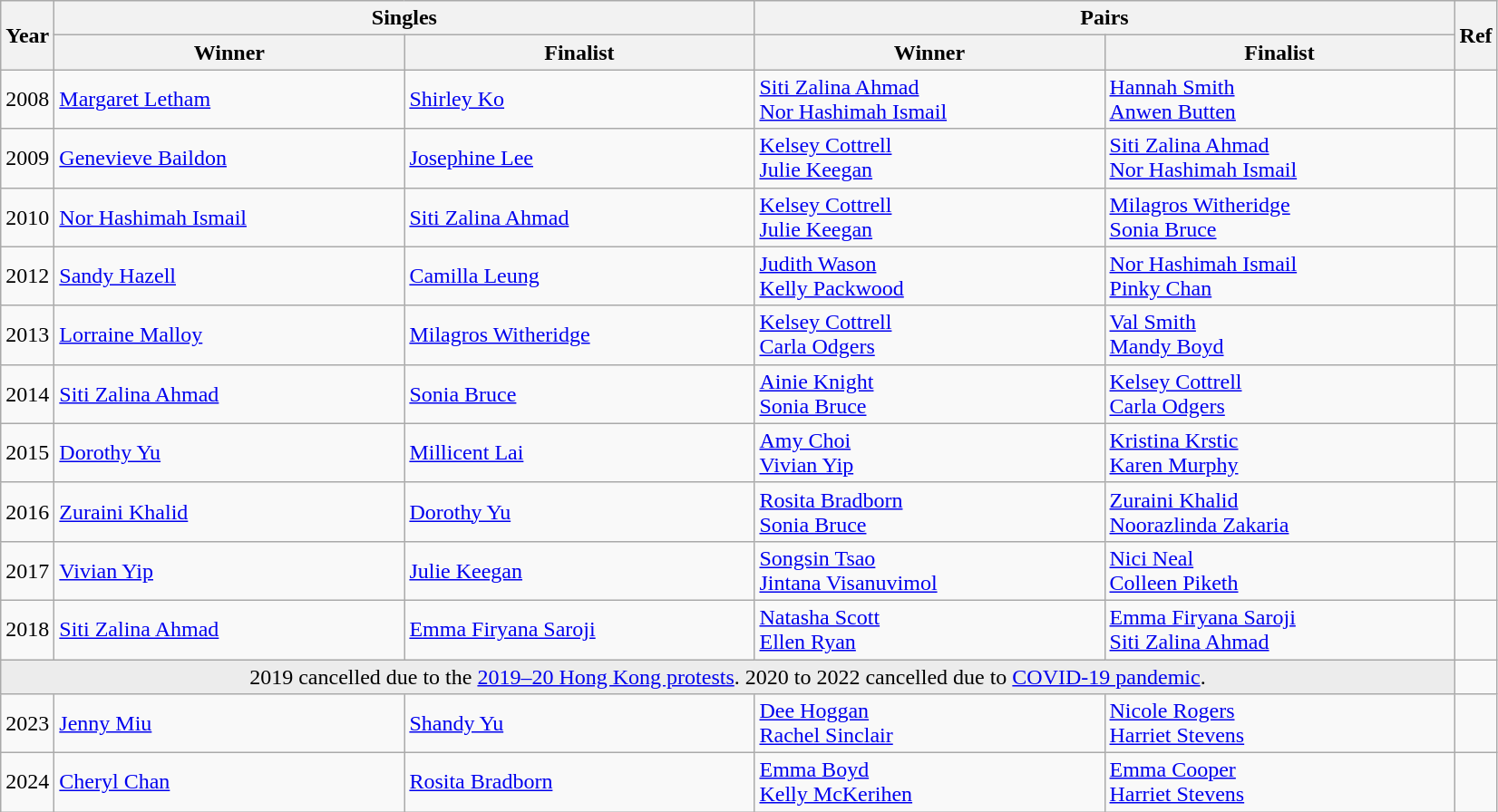<table class="wikitable">
<tr>
<th rowspan="2">Year</th>
<th colspan="2">Singles</th>
<th colspan="2">Pairs</th>
<th rowspan="2">Ref</th>
</tr>
<tr>
<th width=250>Winner</th>
<th width=250>Finalist</th>
<th width=250>Winner</th>
<th width=250>Finalist</th>
</tr>
<tr>
<td>2008</td>
<td> <a href='#'>Margaret Letham</a></td>
<td> <a href='#'>Shirley Ko</a></td>
<td> <a href='#'>Siti Zalina Ahmad</a><br> <a href='#'>Nor Hashimah Ismail</a></td>
<td> <a href='#'>Hannah Smith</a><br> <a href='#'>Anwen Butten</a></td>
<td></td>
</tr>
<tr>
<td>2009</td>
<td> <a href='#'>Genevieve Baildon</a></td>
<td> <a href='#'>Josephine Lee</a></td>
<td> <a href='#'>Kelsey Cottrell</a><br> <a href='#'>Julie Keegan</a></td>
<td> <a href='#'>Siti Zalina Ahmad</a><br> <a href='#'>Nor Hashimah Ismail</a></td>
<td></td>
</tr>
<tr>
<td>2010</td>
<td> <a href='#'>Nor Hashimah Ismail</a></td>
<td> <a href='#'>Siti Zalina Ahmad</a></td>
<td> <a href='#'>Kelsey Cottrell</a><br> <a href='#'>Julie Keegan</a></td>
<td> <a href='#'>Milagros Witheridge</a><br> <a href='#'>Sonia Bruce</a></td>
<td></td>
</tr>
<tr>
<td>2012</td>
<td> <a href='#'>Sandy Hazell</a></td>
<td> <a href='#'>Camilla Leung</a></td>
<td> <a href='#'>Judith Wason</a><br> <a href='#'>Kelly Packwood</a></td>
<td> <a href='#'>Nor Hashimah Ismail</a><br> <a href='#'>Pinky Chan</a></td>
<td></td>
</tr>
<tr>
<td>2013</td>
<td> <a href='#'>Lorraine Malloy</a></td>
<td> <a href='#'>Milagros Witheridge</a></td>
<td> <a href='#'>Kelsey Cottrell</a><br> <a href='#'>Carla Odgers</a></td>
<td> <a href='#'>Val Smith</a><br> <a href='#'>Mandy Boyd</a></td>
<td></td>
</tr>
<tr>
<td>2014</td>
<td> <a href='#'>Siti Zalina Ahmad</a></td>
<td> <a href='#'>Sonia Bruce</a></td>
<td> <a href='#'>Ainie Knight</a><br> <a href='#'>Sonia Bruce</a></td>
<td> <a href='#'>Kelsey Cottrell</a><br> <a href='#'>Carla Odgers</a></td>
<td></td>
</tr>
<tr>
<td>2015</td>
<td> <a href='#'>Dorothy Yu</a></td>
<td> <a href='#'>Millicent Lai</a></td>
<td> <a href='#'>Amy Choi</a> <br> <a href='#'>Vivian Yip</a></td>
<td> <a href='#'>Kristina Krstic</a> <br> <a href='#'>Karen Murphy</a></td>
<td></td>
</tr>
<tr>
<td>2016</td>
<td> <a href='#'>Zuraini Khalid</a></td>
<td> <a href='#'>Dorothy Yu</a></td>
<td> <a href='#'>Rosita Bradborn</a> <br> <a href='#'>Sonia Bruce</a></td>
<td> <a href='#'>Zuraini Khalid</a><br> <a href='#'>Noorazlinda Zakaria</a></td>
<td></td>
</tr>
<tr>
<td>2017</td>
<td> <a href='#'>Vivian Yip</a></td>
<td> <a href='#'>Julie Keegan</a></td>
<td> <a href='#'>Songsin Tsao</a><br> <a href='#'>Jintana Visanuvimol</a></td>
<td> <a href='#'>Nici Neal</a><br> <a href='#'>Colleen Piketh</a></td>
<td></td>
</tr>
<tr>
<td>2018</td>
<td> <a href='#'>Siti Zalina Ahmad</a></td>
<td> <a href='#'>Emma Firyana Saroji</a></td>
<td> <a href='#'>Natasha Scott</a> <br> <a href='#'>Ellen Ryan</a></td>
<td> <a href='#'>Emma Firyana Saroji</a><br> <a href='#'>Siti Zalina Ahmad</a></td>
<td></td>
</tr>
<tr>
<td colspan=5  bgcolor="ececec" style="text-align:center">2019 cancelled due to the <a href='#'>2019–20 Hong Kong protests</a>. 2020 to 2022 cancelled due to <a href='#'>COVID-19 pandemic</a>.</td>
<td></td>
</tr>
<tr>
<td>2023</td>
<td> <a href='#'>Jenny Miu</a></td>
<td> <a href='#'>Shandy Yu</a></td>
<td> <a href='#'>Dee Hoggan</a><br> <a href='#'>Rachel Sinclair</a></td>
<td> <a href='#'>Nicole Rogers</a><br> <a href='#'>Harriet Stevens</a></td>
<td></td>
</tr>
<tr>
<td>2024</td>
<td> <a href='#'>Cheryl Chan</a></td>
<td> <a href='#'>Rosita Bradborn</a></td>
<td> <a href='#'>Emma Boyd</a><br> <a href='#'>Kelly McKerihen</a></td>
<td> <a href='#'>Emma Cooper</a><br> <a href='#'>Harriet Stevens</a></td>
<td></td>
</tr>
</table>
